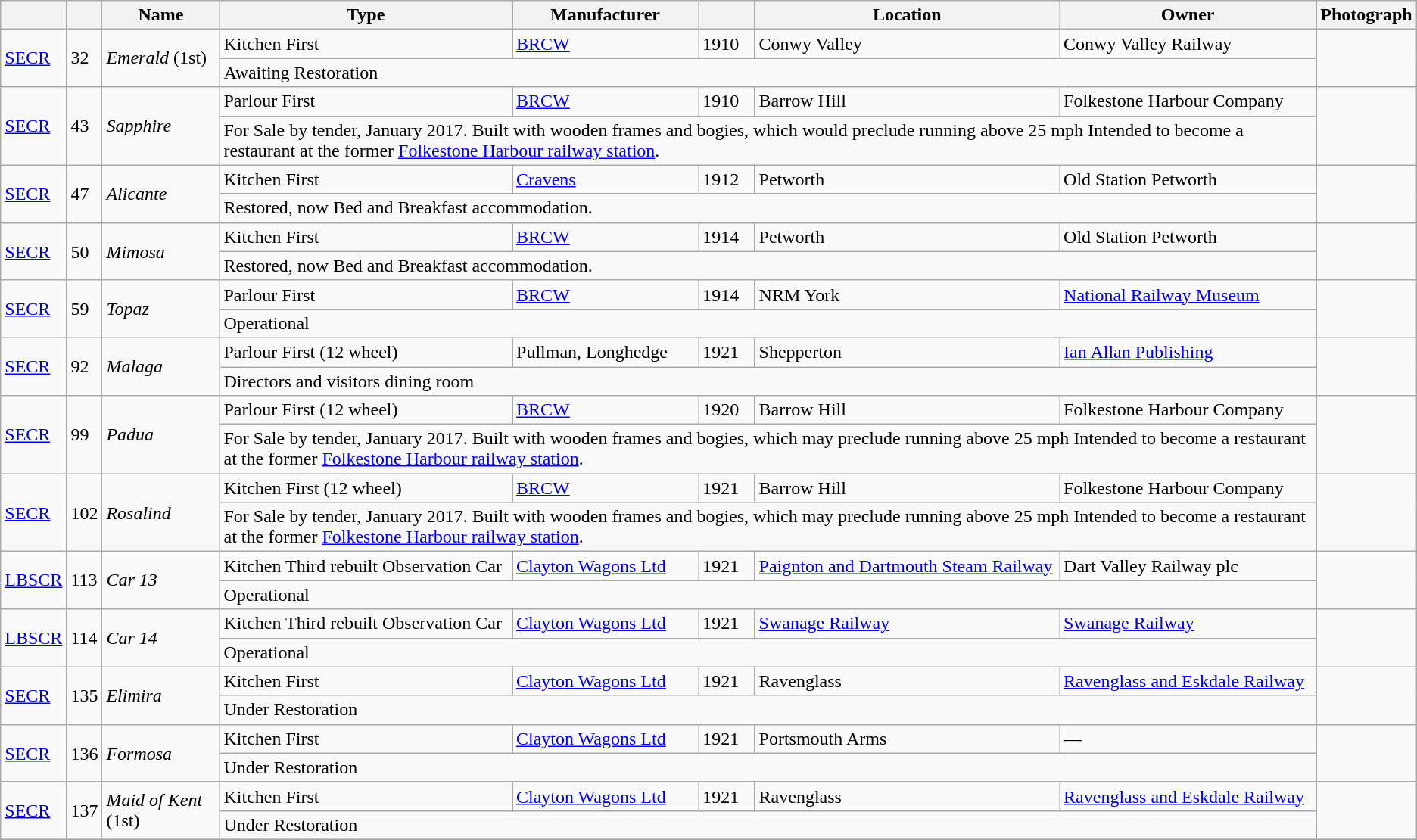<table class="wikitable sortable">
<tr>
<th></th>
<th></th>
<th>Name</th>
<th>Type</th>
<th>Manufacturer</th>
<th></th>
<th>Location</th>
<th>Owner</th>
<th class="unsortable">Photograph</th>
</tr>
<tr>
<td rowspan="2"><a href='#'>SECR</a></td>
<td rowspan="2">32</td>
<td rowspan="2"><em>Emerald</em> (1st)</td>
<td>Kitchen First</td>
<td><a href='#'>BRCW</a></td>
<td>1910</td>
<td>Conwy Valley</td>
<td>Conwy Valley Railway</td>
<td rowspan="2"></td>
</tr>
<tr>
<td colspan="5">Awaiting Restoration</td>
</tr>
<tr>
<td rowspan="2"><a href='#'>SECR</a></td>
<td rowspan="2">43</td>
<td rowspan="2"><em>Sapphire</em></td>
<td>Parlour First</td>
<td><a href='#'>BRCW</a></td>
<td>1910</td>
<td>Barrow Hill</td>
<td>Folkestone Harbour Company</td>
<td rowspan="2"></td>
</tr>
<tr>
<td colspan="5">For Sale by tender, January 2017. Built with wooden frames and bogies, which would preclude running above 25 mph  Intended to become a restaurant at the former <a href='#'>Folkestone Harbour railway station</a>.</td>
</tr>
<tr>
<td rowspan="2"><a href='#'>SECR</a></td>
<td rowspan="2">47</td>
<td rowspan="2"><em>Alicante</em></td>
<td>Kitchen First</td>
<td><a href='#'>Cravens</a></td>
<td>1912</td>
<td>Petworth</td>
<td>Old Station Petworth</td>
<td rowspan="2"></td>
</tr>
<tr>
<td colspan="5">Restored, now Bed and Breakfast accommodation.</td>
</tr>
<tr>
<td rowspan="2"><a href='#'>SECR</a></td>
<td rowspan="2">50</td>
<td rowspan="2"><em>Mimosa</em></td>
<td>Kitchen First</td>
<td><a href='#'>BRCW</a></td>
<td>1914</td>
<td>Petworth</td>
<td>Old Station Petworth</td>
<td rowspan="2"></td>
</tr>
<tr>
<td colspan="5">Restored, now Bed and Breakfast accommodation.</td>
</tr>
<tr>
<td rowspan="2"><a href='#'>SECR</a></td>
<td rowspan="2">59</td>
<td rowspan="2"><em>Topaz</em></td>
<td>Parlour First</td>
<td><a href='#'>BRCW</a></td>
<td>1914</td>
<td>NRM York</td>
<td><a href='#'>National Railway Museum</a></td>
<td rowspan="2"></td>
</tr>
<tr>
<td colspan="5">Operational</td>
</tr>
<tr>
<td rowspan="2"><a href='#'>SECR</a></td>
<td rowspan="2">92</td>
<td rowspan="2"><em>Malaga</em></td>
<td>Parlour First (12 wheel)</td>
<td>Pullman, Longhedge</td>
<td>1921</td>
<td>Shepperton</td>
<td><a href='#'>Ian Allan Publishing</a></td>
<td rowspan="2"></td>
</tr>
<tr>
<td colspan="5">Directors and visitors dining room</td>
</tr>
<tr>
<td rowspan="2"><a href='#'>SECR</a></td>
<td rowspan="2">99</td>
<td rowspan="2"><em>Padua</em></td>
<td>Parlour First (12 wheel)</td>
<td><a href='#'>BRCW</a></td>
<td>1920</td>
<td>Barrow Hill</td>
<td>Folkestone Harbour Company</td>
<td rowspan="2"></td>
</tr>
<tr>
<td colspan="5">For Sale by tender, January 2017. Built with wooden frames and bogies, which may preclude running above 25 mph  Intended to become a restaurant at the former <a href='#'>Folkestone Harbour railway station</a>.</td>
</tr>
<tr>
<td rowspan="2"><a href='#'>SECR</a></td>
<td rowspan="2">102</td>
<td rowspan="2"><em>Rosalind</em></td>
<td>Kitchen First (12 wheel)</td>
<td><a href='#'>BRCW</a></td>
<td>1921</td>
<td>Barrow Hill</td>
<td>Folkestone Harbour Company</td>
<td rowspan="2"></td>
</tr>
<tr>
<td colspan="5">For Sale by tender, January 2017. Built with wooden frames and bogies, which may preclude running above 25 mph  Intended to become a restaurant at the former <a href='#'>Folkestone Harbour railway station</a>.</td>
</tr>
<tr>
<td rowspan="2"><a href='#'>LBSCR</a></td>
<td rowspan="2">113</td>
<td rowspan="2"><em>Car 13</em></td>
<td>Kitchen Third rebuilt Observation Car</td>
<td><a href='#'>Clayton Wagons Ltd</a></td>
<td>1921</td>
<td><a href='#'>Paignton and Dartmouth Steam Railway</a></td>
<td>Dart Valley Railway plc</td>
<td rowspan="2"></td>
</tr>
<tr>
<td colspan="5">Operational</td>
</tr>
<tr>
<td rowspan="2"><a href='#'>LBSCR</a></td>
<td rowspan="2">114</td>
<td rowspan="2"><em>Car 14</em></td>
<td>Kitchen Third rebuilt Observation Car</td>
<td><a href='#'>Clayton Wagons Ltd</a></td>
<td>1921</td>
<td><a href='#'>Swanage Railway</a></td>
<td><a href='#'>Swanage Railway</a></td>
<td rowspan="2"></td>
</tr>
<tr>
<td colspan="5">Operational</td>
</tr>
<tr>
<td rowspan="2"><a href='#'>SECR</a></td>
<td rowspan="2">135</td>
<td rowspan="2"><em>Elimira</em></td>
<td>Kitchen First</td>
<td><a href='#'>Clayton Wagons Ltd</a></td>
<td>1921</td>
<td>Ravenglass</td>
<td><a href='#'>Ravenglass and Eskdale Railway</a></td>
<td rowspan="2"></td>
</tr>
<tr>
<td colspan="5">Under Restoration</td>
</tr>
<tr>
<td rowspan="2"><a href='#'>SECR</a></td>
<td rowspan="2">136</td>
<td rowspan="2"><em>Formosa</em></td>
<td>Kitchen First</td>
<td><a href='#'>Clayton Wagons Ltd</a></td>
<td>1921</td>
<td>Portsmouth Arms</td>
<td>—</td>
<td rowspan="2"></td>
</tr>
<tr>
<td colspan="5">Under Restoration</td>
</tr>
<tr>
<td rowspan="2"><a href='#'>SECR</a></td>
<td rowspan="2">137</td>
<td rowspan="2"><em>Maid of Kent</em> (1st)</td>
<td>Kitchen First</td>
<td><a href='#'>Clayton Wagons Ltd</a></td>
<td>1921</td>
<td>Ravenglass</td>
<td><a href='#'>Ravenglass and Eskdale Railway</a></td>
<td rowspan="2"></td>
</tr>
<tr>
<td colspan="5">Under Restoration</td>
</tr>
<tr>
</tr>
</table>
